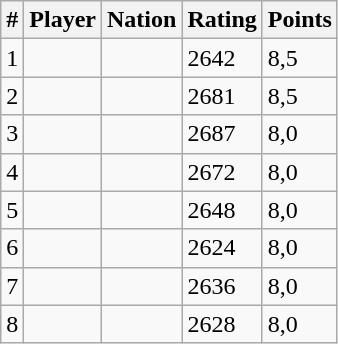<table class="wikitable sortable">
<tr>
<th>#</th>
<th>Player</th>
<th>Nation</th>
<th>Rating</th>
<th>Points</th>
</tr>
<tr>
<td>1</td>
<td></td>
<td></td>
<td>2642</td>
<td>8,5</td>
</tr>
<tr>
<td>2</td>
<td></td>
<td></td>
<td>2681</td>
<td>8,5</td>
</tr>
<tr>
<td>3</td>
<td></td>
<td></td>
<td>2687</td>
<td>8,0</td>
</tr>
<tr>
<td>4</td>
<td></td>
<td></td>
<td>2672</td>
<td>8,0</td>
</tr>
<tr>
<td>5</td>
<td></td>
<td></td>
<td>2648</td>
<td>8,0</td>
</tr>
<tr>
<td>6</td>
<td></td>
<td></td>
<td>2624</td>
<td>8,0</td>
</tr>
<tr>
<td>7</td>
<td></td>
<td></td>
<td>2636</td>
<td>8,0</td>
</tr>
<tr>
<td>8</td>
<td></td>
<td></td>
<td>2628</td>
<td>8,0</td>
</tr>
</table>
